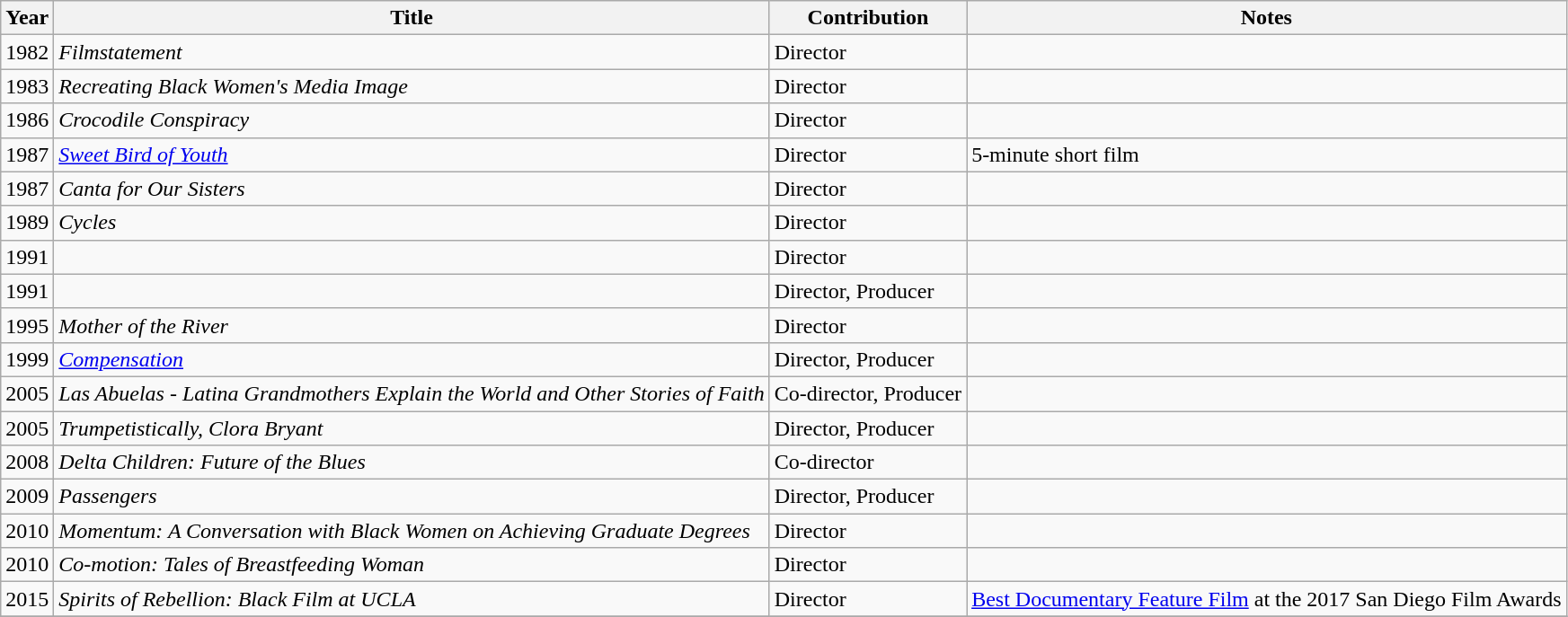<table class="wikitable sortable">
<tr>
<th>Year</th>
<th>Title</th>
<th class="unsortable">Contribution</th>
<th class="unsortable">Notes</th>
</tr>
<tr>
<td>1982</td>
<td><em>Filmstatement</em></td>
<td>Director</td>
<td></td>
</tr>
<tr>
<td>1983</td>
<td><em>Recreating Black Women's Media Image</em></td>
<td>Director</td>
<td></td>
</tr>
<tr>
<td>1986</td>
<td><em>Crocodile Conspiracy</em></td>
<td>Director</td>
<td></td>
</tr>
<tr>
<td>1987</td>
<td><em><a href='#'>Sweet Bird of Youth</a></em></td>
<td>Director</td>
<td>5-minute short film</td>
</tr>
<tr>
<td>1987</td>
<td><em>Canta for Our Sisters</em></td>
<td>Director</td>
<td></td>
</tr>
<tr>
<td>1989</td>
<td><em>Cycles</em></td>
<td>Director</td>
<td></td>
</tr>
<tr>
<td>1991</td>
<td><em></em></td>
<td>Director</td>
<td></td>
</tr>
<tr Director>
<td>1991</td>
<td><em></em></td>
<td>Director, Producer</td>
<td></td>
</tr>
<tr>
<td>1995</td>
<td><em>Mother of the River</em></td>
<td>Director</td>
<td></td>
</tr>
<tr>
<td>1999</td>
<td><em><a href='#'>Compensation</a></em></td>
<td>Director, Producer</td>
<td></td>
</tr>
<tr>
<td>2005</td>
<td><em>Las Abuelas - Latina Grandmothers Explain the World and Other Stories of Faith</em></td>
<td>Co-director, Producer</td>
<td></td>
</tr>
<tr>
<td>2005</td>
<td><em>Trumpetistically, Clora Bryant</em></td>
<td>Director, Producer</td>
<td></td>
</tr>
<tr>
<td>2008</td>
<td><em>Delta Children: Future of the Blues</em></td>
<td>Co-director</td>
<td></td>
</tr>
<tr>
<td>2009</td>
<td><em>Passengers</em></td>
<td>Director, Producer</td>
<td></td>
</tr>
<tr>
<td>2010</td>
<td><em>Momentum: A Conversation with Black Women on Achieving Graduate Degrees</em></td>
<td>Director</td>
<td></td>
</tr>
<tr>
<td>2010</td>
<td><em>Co-motion: Tales of Breastfeeding Woman</em></td>
<td>Director</td>
<td></td>
</tr>
<tr>
<td>2015</td>
<td><em>Spirits of Rebellion: Black Film at UCLA</em></td>
<td>Director</td>
<td><a href='#'>Best Documentary Feature Film</a> at the 2017 San Diego Film Awards</td>
</tr>
<tr>
</tr>
</table>
